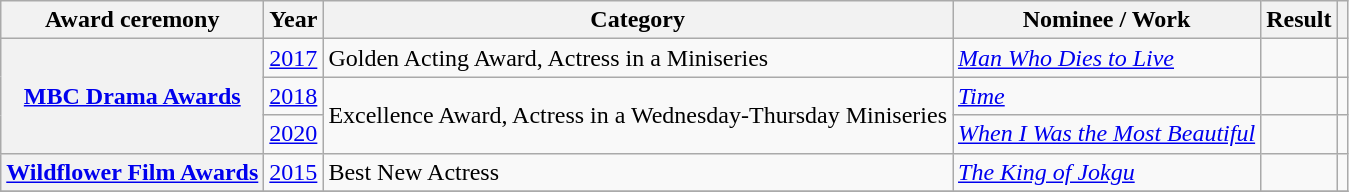<table class="wikitable plainrowheaders sortable">
<tr>
<th scope="col">Award ceremony</th>
<th scope="col">Year</th>
<th scope="col">Category</th>
<th scope="col">Nominee / Work</th>
<th scope="col">Result</th>
<th scope="col" class="unsortable"></th>
</tr>
<tr>
<th scope="row" rowspan="3"><a href='#'>MBC Drama Awards</a></th>
<td style="text-align:center"><a href='#'>2017</a></td>
<td>Golden Acting Award, Actress in a Miniseries</td>
<td rowspan="1"><em><a href='#'>Man Who Dies to Live</a></em></td>
<td></td>
<td style="text-align:center"></td>
</tr>
<tr>
<td style="text-align:center"><a href='#'>2018</a></td>
<td rowspan="2">Excellence Award, Actress in a Wednesday-Thursday Miniseries</td>
<td rowspan="1"><em><a href='#'>Time</a></em></td>
<td></td>
<td style="text-align:center"></td>
</tr>
<tr>
<td style="text-align:center"><a href='#'>2020</a></td>
<td rowspan="1"><em><a href='#'>When I Was the Most Beautiful</a></em></td>
<td></td>
<td style="text-align:center"></td>
</tr>
<tr>
<th scope="row" rowspan="1"><a href='#'>Wildflower Film Awards</a></th>
<td style="text-align:center"><a href='#'>2015</a></td>
<td>Best New Actress</td>
<td rowspan="1"><em><a href='#'>The King of Jokgu</a></em></td>
<td></td>
<td style="text-align:center"></td>
</tr>
<tr>
</tr>
</table>
